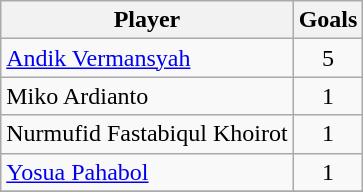<table class="wikitable sortable" style="text-align: left;">
<tr>
<th>Player</th>
<th>Goals</th>
</tr>
<tr>
<td><a href='#'>Andik Vermansyah</a></td>
<td style="text-align: center;">5</td>
</tr>
<tr>
<td>Miko Ardianto</td>
<td style="text-align: center;">1</td>
</tr>
<tr>
<td>Nurmufid Fastabiqul Khoirot</td>
<td style="text-align: center;">1</td>
</tr>
<tr>
<td><a href='#'>Yosua Pahabol</a></td>
<td style="text-align: center;">1</td>
</tr>
<tr>
</tr>
</table>
